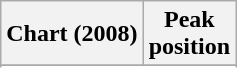<table class="wikitable sortable plainrowheaders" style="text-align:center">
<tr>
<th scope="col">Chart (2008)</th>
<th scope="col">Peak<br>position</th>
</tr>
<tr>
</tr>
<tr>
</tr>
<tr>
</tr>
<tr>
</tr>
<tr>
</tr>
</table>
